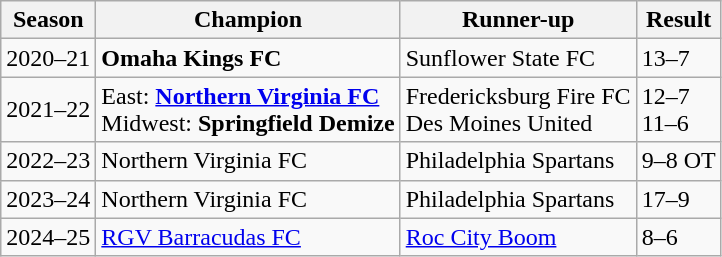<table class="wikitable">
<tr>
<th>Season</th>
<th>Champion</th>
<th>Runner-up</th>
<th>Result</th>
</tr>
<tr>
<td>2020–21</td>
<td><strong>Omaha Kings FC</strong></td>
<td>Sunflower State FC</td>
<td>13–7</td>
</tr>
<tr>
<td>2021–22</td>
<td>East: <strong><a href='#'>Northern Virginia FC</a></strong><br>Midwest: <strong>Springfield Demize</strong></td>
<td>Fredericksburg Fire FC<br>Des Moines United</td>
<td>12–7<br>11–6</td>
</tr>
<tr>
<td>2022–23</td>
<td>Northern Virginia FC</td>
<td>Philadelphia Spartans</td>
<td>9–8 OT</td>
</tr>
<tr>
<td>2023–24</td>
<td>Northern Virginia FC</td>
<td>Philadelphia Spartans</td>
<td>17–9</td>
</tr>
<tr>
<td>2024–25</td>
<td><a href='#'>RGV Barracudas FC</a></td>
<td><a href='#'>Roc City Boom</a></td>
<td>8–6</td>
</tr>
</table>
